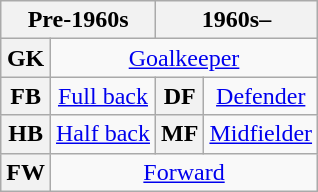<table class="wikitable unsortable" style="text-align:center">
<tr>
<th scope="col" colspan="2">Pre-1960s</th>
<th scope="col" colspan="2">1960s–</th>
</tr>
<tr>
<th scope="row">GK</th>
<td colspan="3"><a href='#'>Goalkeeper</a></td>
</tr>
<tr>
<th scope="row">FB</th>
<td><a href='#'>Full back</a></td>
<th scope="row" style="text-align:center;">DF</th>
<td><a href='#'>Defender</a></td>
</tr>
<tr>
<th scope="row">HB</th>
<td><a href='#'>Half back</a></td>
<th scope="row" style="text-align:center;">MF</th>
<td><a href='#'>Midfielder</a></td>
</tr>
<tr>
<th scope="row">FW</th>
<td colspan="3"><a href='#'>Forward</a></td>
</tr>
</table>
